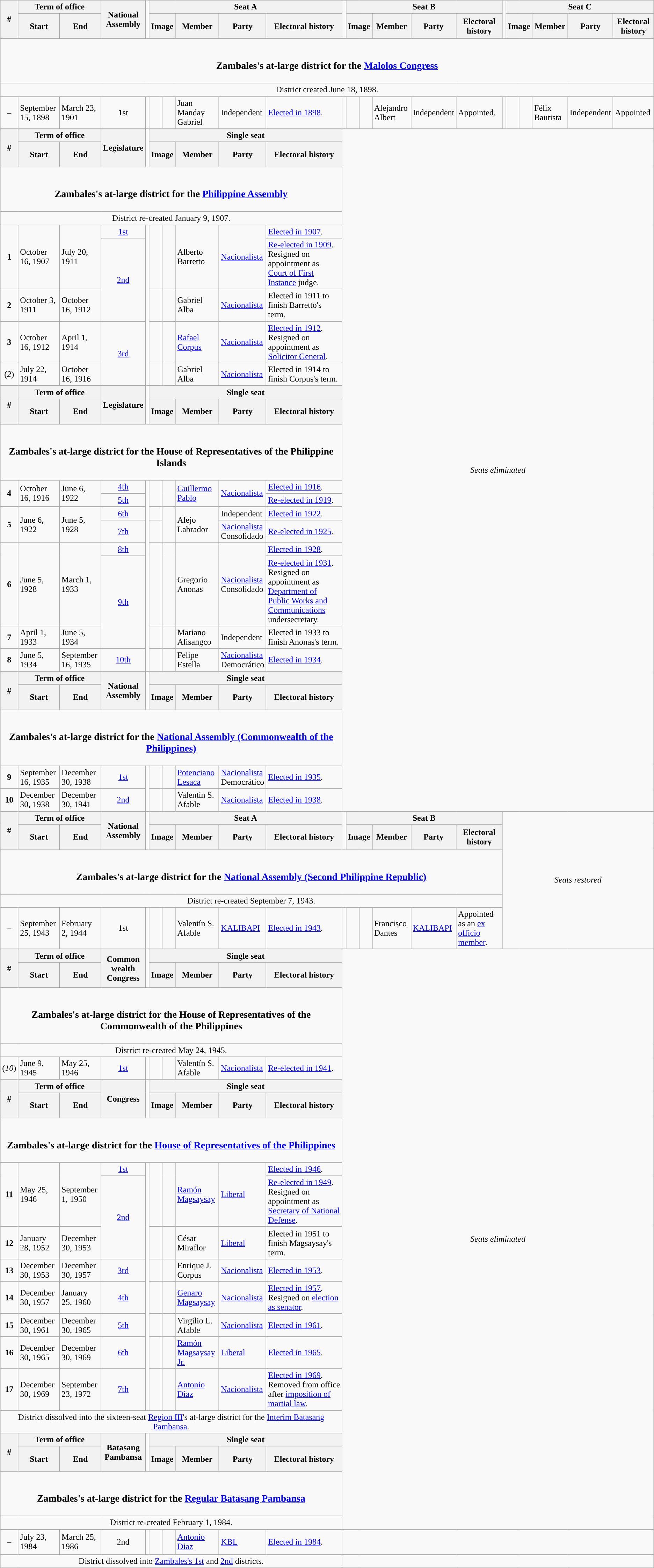<table class=wikitable>
<tr>
<th rowspan=2>#</th>
<th colspan=2>Term of office</th>
<th rowspan=2>National<br>Assembly</th>
<td rowspan=2></td>
<th colspan=5>Seat A</th>
<td rowspan=2></td>
<th colspan=5>Seat B</th>
<td rowspan=2></td>
<th colspan=5>Seat C</th>
</tr>
<tr style="height:3em">
<th>Start</th>
<th>End</th>
<th colspan="2" style="text-align:center;">Image</th>
<th>Member</th>
<th>Party</th>
<th>Electoral history</th>
<th colspan="2" style="text-align:center;">Image</th>
<th>Member</th>
<th>Party</th>
<th>Electoral history</th>
<th colspan="2" style="text-align:center;">Image</th>
<th>Member</th>
<th>Party</th>
<th>Electoral history</th>
</tr>
<tr>
<td colspan="22" style="text-align:center;"><br><h3>Zambales's at-large district for the <a href='#'>Malolos Congress</a></h3></td>
</tr>
<tr>
<td colspan="22" style="text-align:center;">District created June 18, 1898.</td>
</tr>
<tr>
</tr>
<tr style="height:3em">
<td style="text-align:center;">–</td>
<td>September 15, 1898</td>
<td>March 23, 1901</td>
<td style="text-align:center;">1st</td>
<td></td>
<td style="color:inherit;background:"></td>
<td></td>
<td>Juan Manday Gabriel</td>
<td>Independent</td>
<td><a href='#'>Elected in 1898</a>.</td>
<td></td>
<td style="color:inherit;background:"></td>
<td></td>
<td>Alejandro Albert</td>
<td>Independent</td>
<td>Appointed.</td>
<td></td>
<td style="color:inherit;background:"></td>
<td></td>
<td>Félix Bautista</td>
<td>Independent</td>
<td>Appointed</td>
</tr>
<tr>
<th rowspan=2>#</th>
<th colspan=2>Term of office</th>
<th rowspan=2>Legislature</th>
<td rowspan=2></td>
<th colspan=5>Single seat</th>
<td rowspan=25 colspan=12 style="text-align:center;"><em>Seats eliminated</em></td>
</tr>
<tr style="height:3em">
<th>Start</th>
<th>End</th>
<th colspan="2" style="text-align:center;">Image</th>
<th>Member</th>
<th>Party</th>
<th>Electoral history</th>
</tr>
<tr>
<td colspan="10" style="text-align:center;"><br><h3>Zambales's at-large district for the <a href='#'>Philippine Assembly</a></h3></td>
</tr>
<tr>
<td colspan="10" style="text-align:center;">District re-created January 9, 1907.</td>
</tr>
<tr>
<td rowspan="2" style="text-align:center;"><strong>1</strong></td>
<td rowspan="2">October 16, 1907</td>
<td rowspan="2">July 20, 1911</td>
<td style="text-align:center;"><a href='#'>1st</a></td>
<td rowspan="5"></td>
<td rowspan="2" style="color:inherit;background:"></td>
<td rowspan="2"></td>
<td rowspan="2">Alberto Barretto</td>
<td rowspan="2"><a href='#'>Nacionalista</a></td>
<td><a href='#'>Elected in 1907</a>.</td>
</tr>
<tr>
<td rowspan="2" style="text-align:center;"><a href='#'>2nd</a></td>
<td><a href='#'>Re-elected in 1909</a>.<br>Resigned on appointment as <a href='#'>Court of First Instance</a> judge.</td>
</tr>
<tr>
<td style="text-align:center;"><strong>2</strong></td>
<td>October 3, 1911</td>
<td>October 16, 1912</td>
<td style="color:inherit;background:"></td>
<td></td>
<td>Gabriel Alba</td>
<td><a href='#'>Nacionalista</a></td>
<td>Elected in 1911 to finish Barretto's term.</td>
</tr>
<tr>
<td style="text-align:center;"><strong>3</strong></td>
<td>October 16, 1912</td>
<td>April 1, 1914</td>
<td rowspan="2" style="text-align:center;"><a href='#'>3rd</a></td>
<td style="color:inherit;background:"></td>
<td></td>
<td><a href='#'>Rafael Corpus</a></td>
<td><a href='#'>Nacionalista</a></td>
<td><a href='#'>Elected in 1912</a>.<br>Resigned on appointment as <a href='#'>Solicitor General</a>.</td>
</tr>
<tr>
<td style="text-align:center;">(<em>2</em>)</td>
<td>July 22, 1914</td>
<td>October 16, 1916</td>
<td style="color:inherit;background:"></td>
<td></td>
<td>Gabriel Alba</td>
<td><a href='#'>Nacionalista</a></td>
<td>Elected in 1914 to finish Corpus's term.</td>
</tr>
<tr>
<th rowspan=2>#</th>
<th colspan=2>Term of office</th>
<th rowspan=2>Legislature</th>
<td rowspan=2></td>
<th colspan=5>Single seat</th>
</tr>
<tr style="height:3em">
<th>Start</th>
<th>End</th>
<th colspan="2" style="text-align:center;">Image</th>
<th>Member</th>
<th>Party</th>
<th>Electoral history</th>
</tr>
<tr>
<td colspan="10" style="text-align:center;"><br><h3>Zambales's at-large district for the House of Representatives of the Philippine Islands</h3></td>
</tr>
<tr>
<td rowspan="2" style="text-align:center;"><strong>4</strong></td>
<td rowspan="2">October 16, 1916</td>
<td rowspan="2">June 6, 1922</td>
<td style="text-align:center;"><a href='#'>4th</a></td>
<td rowspan=8></td>
<td rowspan="2" style="color:inherit;background:"></td>
<td rowspan="2"></td>
<td rowspan="2"><a href='#'>Guillermo Pablo</a></td>
<td rowspan="2"><a href='#'>Nacionalista</a></td>
<td><a href='#'>Elected in 1916</a>.</td>
</tr>
<tr>
<td style="text-align:center;"><a href='#'>5th</a></td>
<td><a href='#'>Re-elected in 1919</a>.</td>
</tr>
<tr>
<td rowspan="2" style="text-align:center;"><strong>5</strong></td>
<td rowspan="2">June 6, 1922</td>
<td rowspan="2">June 5, 1928</td>
<td style="text-align:center;"><a href='#'>6th</a></td>
<td style="color:inherit;background:"></td>
<td rowspan="2"></td>
<td rowspan="2">Alejo Labrador</td>
<td>Independent</td>
<td><a href='#'>Elected in 1922</a>.</td>
</tr>
<tr>
<td style="text-align:center;"><a href='#'>7th</a></td>
<td style="color:inherit;background:"></td>
<td><a href='#'>Nacionalista</a><br>Consolidado</td>
<td><a href='#'>Re-elected in 1925</a>.</td>
</tr>
<tr>
<td rowspan="2" style="text-align:center;"><strong>6</strong></td>
<td rowspan="2">June 5, 1928</td>
<td rowspan="2">March 1, 1933</td>
<td style="text-align:center;"><a href='#'>8th</a></td>
<td rowspan="2" style="color:inherit;background:"></td>
<td rowspan="2"></td>
<td rowspan="2">Gregorio Anonas</td>
<td rowspan="2"><a href='#'>Nacionalista</a><br>Consolidado</td>
<td><a href='#'>Elected in 1928</a>.</td>
</tr>
<tr>
<td rowspan="2" style="text-align:center;"><a href='#'>9th</a></td>
<td><a href='#'>Re-elected in 1931</a>.<br>Resigned on appointment as <a href='#'>Department of Public Works and Communications</a> undersecretary.</td>
</tr>
<tr>
<td style="text-align:center;"><strong>7</strong></td>
<td>April 1, 1933</td>
<td>June 5, 1934</td>
<td style="color:inherit;background:"></td>
<td></td>
<td>Mariano Alisangco</td>
<td>Independent</td>
<td>Elected in 1933 to finish Anonas's term.</td>
</tr>
<tr>
<td style="text-align:center;"><strong>8</strong></td>
<td>June 5, 1934</td>
<td>September 16, 1935</td>
<td style="text-align:center;"><a href='#'>10th</a></td>
<td style="color:inherit;background:"></td>
<td></td>
<td>Felipe Estella</td>
<td><a href='#'>Nacionalista</a><br>Democrático</td>
<td><a href='#'>Elected in 1934</a>.</td>
</tr>
<tr>
<th rowspan=2>#</th>
<th colspan=2>Term of office</th>
<th rowspan=2>National<br>Assembly</th>
<td rowspan=2></td>
<th colspan=5>Single seat</th>
</tr>
<tr style="height:3em">
<th>Start</th>
<th>End</th>
<th colspan="2" style="text-align:center;">Image</th>
<th>Member</th>
<th>Party</th>
<th>Electoral history</th>
</tr>
<tr>
<td colspan="10" style="text-align:center;"><br><h3>Zambales's at-large district for the <a href='#'>National Assembly (Commonwealth of the Philippines)</a></h3></td>
</tr>
<tr>
<td style="text-align:center;"><strong>9</strong></td>
<td>September 16, 1935</td>
<td>December 30, 1938</td>
<td style="text-align:center;"><a href='#'>1st</a></td>
<td rowspan=2></td>
<td style="color:inherit;background:"></td>
<td></td>
<td><a href='#'>Potenciano Lesaca</a></td>
<td><a href='#'>Nacionalista</a><br>Democrático</td>
<td><a href='#'>Elected in 1935</a>.</td>
</tr>
<tr>
<td style="text-align:center;"><strong>10</strong></td>
<td>December 30, 1938</td>
<td>December 30, 1941</td>
<td style="text-align:center;"><a href='#'>2nd</a></td>
<td style="color:inherit;background:"></td>
<td></td>
<td>Valentín S. Afable</td>
<td><a href='#'>Nacionalista</a></td>
<td><a href='#'>Elected in 1938</a>.</td>
</tr>
<tr>
<th rowspan=2>#</th>
<th colspan=2>Term of office</th>
<th rowspan=2>National<br>Assembly</th>
<td rowspan=2></td>
<th colspan=5>Seat A</th>
<td rowspan=2></td>
<th colspan=5>Seat B</th>
<td rowspan=5 colspan=10 style="text-align:center;"><em>Seats restored</em></td>
</tr>
<tr style="height:3em">
<th>Start</th>
<th>End</th>
<th colspan="2" style="text-align:center;">Image</th>
<th>Member</th>
<th>Party</th>
<th>Electoral history</th>
<th colspan="2" style="text-align:center;">Image</th>
<th>Member</th>
<th>Party</th>
<th>Electoral history</th>
</tr>
<tr>
<td colspan="16" style="text-align:center;"><br><h3>Zambales's at-large district for the <a href='#'>National Assembly (Second Philippine Republic)</a></h3></td>
</tr>
<tr>
<td colspan="16" style="text-align:center;">District re-created September 7, 1943.</td>
</tr>
<tr>
<td style="text-align:center;">–</td>
<td>September 25, 1943</td>
<td>February 2, 1944</td>
<td style="text-align:center;">1st</td>
<td></td>
<td style="color:inherit;background:"></td>
<td></td>
<td>Valentín S. Afable</td>
<td><a href='#'>KALIBAPI</a></td>
<td><a href='#'>Elected in 1943</a>.</td>
<td></td>
<td style="color:inherit;background:"></td>
<td></td>
<td>Francisco Dantes</td>
<td><a href='#'>KALIBAPI</a></td>
<td>Appointed as an <a href='#'>ex officio member</a>.</td>
</tr>
<tr>
<th rowspan=2>#</th>
<th colspan=2>Term of office</th>
<th rowspan=2>Common<br>wealth<br>Congress</th>
<td rowspan=2></td>
<th colspan=5>Single seat</th>
<td rowspan=22 colspan=15 style="text-align:center;"><em>Seats eliminated</em></td>
</tr>
<tr style="height:3em">
<th>Start</th>
<th>End</th>
<th colspan="2" style="text-align:center;">Image</th>
<th>Member</th>
<th>Party</th>
<th>Electoral history</th>
</tr>
<tr>
<td colspan="10" style="text-align:center;"><br><h3>Zambales's at-large district for the House of Representatives of the Commonwealth of the Philippines</h3></td>
</tr>
<tr>
<td colspan="10" style="text-align:center;">District re-created May 24, 1945.</td>
</tr>
<tr>
<td style="text-align:center;">(<em>10</em>)</td>
<td>June 9, 1945</td>
<td>May 25, 1946</td>
<td style="text-align:center;"><a href='#'>1st</a></td>
<td></td>
<td style="color:inherit;background:"></td>
<td></td>
<td>Valentín S. Afable</td>
<td><a href='#'>Nacionalista</a></td>
<td><a href='#'>Re-elected in 1941</a>.</td>
</tr>
<tr>
<th rowspan=2>#</th>
<th colspan=2>Term of office</th>
<th rowspan=2>Congress</th>
<td rowspan=2></td>
<th colspan=5>Single seat</th>
</tr>
<tr style="height:3em">
<th>Start</th>
<th>End</th>
<th colspan="2" style="text-align:center;">Image</th>
<th>Member</th>
<th>Party</th>
<th>Electoral history</th>
</tr>
<tr>
<td colspan="10" style="text-align:center;"><br><h3>Zambales's at-large district for the <a href='#'>House of Representatives of the Philippines</a></h3></td>
</tr>
<tr>
<td rowspan="2" style="text-align:center;"><strong>11</strong></td>
<td rowspan="2">May 25, 1946</td>
<td rowspan="2">September 1, 1950</td>
<td style="text-align:center;"><a href='#'>1st</a></td>
<td rowspan=8></td>
<td rowspan="2" style="color:inherit;background:"></td>
<td rowspan="2"></td>
<td rowspan="2"><a href='#'>Ramón Magsaysay</a></td>
<td rowspan="2"><a href='#'>Liberal</a></td>
<td><a href='#'>Elected in 1946</a>.</td>
</tr>
<tr>
<td rowspan="2" style="text-align:center;"><a href='#'>2nd</a></td>
<td><a href='#'>Re-elected in 1949</a>.<br>Resigned on appointment as <a href='#'>Secretary of National Defense</a>.</td>
</tr>
<tr>
<td style="text-align:center;"><strong>12</strong></td>
<td>January 28, 1952</td>
<td>December 30, 1953</td>
<td style="color:inherit;background:"></td>
<td></td>
<td>César Miraflor</td>
<td><a href='#'>Liberal</a></td>
<td>Elected in 1951 to finish Magsaysay's term.</td>
</tr>
<tr>
<td style="text-align:center;"><strong>13</strong></td>
<td>December 30, 1953</td>
<td>December 30, 1957</td>
<td style="text-align:center;"><a href='#'>3rd</a></td>
<td style="color:inherit;background:"></td>
<td></td>
<td>Enrique J. Corpus</td>
<td><a href='#'>Nacionalista</a></td>
<td><a href='#'>Elected in 1953</a>.</td>
</tr>
<tr>
<td style="text-align:center;"><strong>14</strong></td>
<td>December 30, 1957</td>
<td>January 25, 1960</td>
<td style="text-align:center;"><a href='#'>4th</a></td>
<td style="color:inherit;background:"></td>
<td></td>
<td><a href='#'>Genaro Magsaysay</a></td>
<td><a href='#'>Nacionalista</a></td>
<td><a href='#'>Elected in 1957</a>.<br>Resigned on <a href='#'>election as senator</a>.</td>
</tr>
<tr>
<td style="text-align:center;"><strong>15</strong></td>
<td>December 30, 1961</td>
<td>December 30, 1965</td>
<td style="text-align:center;"><a href='#'>5th</a></td>
<td style="color:inherit;background:"></td>
<td></td>
<td>Virgilio L. Afable</td>
<td><a href='#'>Nacionalista</a></td>
<td><a href='#'>Elected in 1961</a>.</td>
</tr>
<tr>
<td style="text-align:center;"><strong>16</strong></td>
<td>December 30, 1965</td>
<td>December 30, 1969</td>
<td style="text-align:center;"><a href='#'>6th</a></td>
<td style="color:inherit;background:"></td>
<td></td>
<td><a href='#'>Ramón Magsaysay Jr.</a></td>
<td><a href='#'>Liberal</a></td>
<td><a href='#'>Elected in 1965</a>.</td>
</tr>
<tr>
<td style="text-align:center;"><strong>17</strong></td>
<td>December 30, 1969</td>
<td>September 23, 1972</td>
<td style="text-align:center;"><a href='#'>7th</a></td>
<td style="color:inherit;background:"></td>
<td></td>
<td><a href='#'>Antonio Díaz</a></td>
<td><a href='#'>Nacionalista</a></td>
<td><a href='#'>Elected in 1969</a>.<br>Removed from office after <a href='#'>imposition of martial law</a>.</td>
</tr>
<tr>
<td colspan="10" style="text-align:center;">District dissolved into the sixteen-seat <a href='#'>Region III</a>'s at-large district for the <a href='#'>Interim Batasang Pambansa</a>.</td>
</tr>
<tr>
<th rowspan=2>#</th>
<th colspan=2>Term of office</th>
<th rowspan=2>Batasang<br>Pambansa</th>
<td rowspan=2></td>
<th colspan=5>Single seat</th>
</tr>
<tr style="height:3em">
<th>Start</th>
<th>End</th>
<th colspan="2" style="text-align:center;">Image</th>
<th>Member</th>
<th>Party</th>
<th>Electoral history</th>
</tr>
<tr>
<td colspan="10" style="text-align:center;"><br><h3>Zambales's at-large district for the <a href='#'>Regular Batasang Pambansa</a></h3></td>
</tr>
<tr>
<td colspan="10" style="text-align:center;">District re-created February 1, 1984.</td>
</tr>
<tr>
</tr>
<tr style="height:3em">
<td style="text-align:center;">–</td>
<td>July 23, 1984</td>
<td>March 25, 1986</td>
<td style="text-align:center;">2nd</td>
<td></td>
<td style="color:inherit;background:"></td>
<td></td>
<td><a href='#'>Antonio Diaz</a></td>
<td><a href='#'>KBL</a></td>
<td><a href='#'>Elected in 1984</a>.</td>
</tr>
<tr>
<td colspan="10" style="text-align:center;">District dissolved into <a href='#'>Zambales's 1st</a> and <a href='#'>2nd</a> districts.</td>
<td colspan="15"></td>
</tr>
</table>
